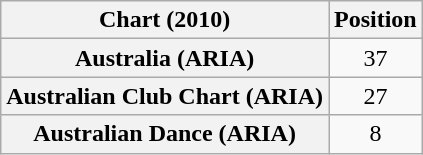<table class="wikitable sortable plainrowheaders" style="text-align:center">
<tr>
<th>Chart (2010)</th>
<th>Position</th>
</tr>
<tr>
<th scope="row">Australia (ARIA)</th>
<td>37</td>
</tr>
<tr>
<th scope="row">Australian Club Chart (ARIA)</th>
<td>27</td>
</tr>
<tr>
<th scope="row">Australian Dance (ARIA)</th>
<td>8</td>
</tr>
</table>
